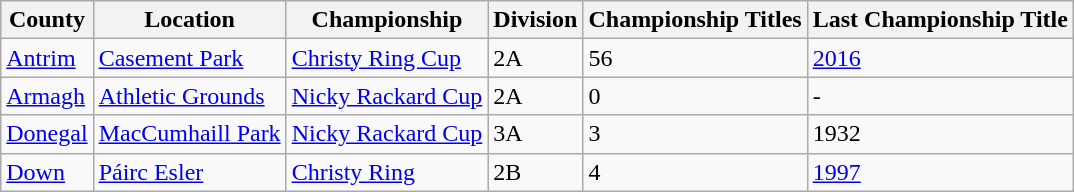<table class="wikitable sortable">
<tr>
<th>County</th>
<th>Location</th>
<th>Championship</th>
<th>Division</th>
<th>Championship Titles</th>
<th>Last Championship Title</th>
</tr>
<tr>
<td><a href='#'>Antrim</a></td>
<td><a href='#'>Casement Park</a></td>
<td><a href='#'>Christy Ring Cup</a></td>
<td>2A</td>
<td>56</td>
<td><a href='#'>2016</a></td>
</tr>
<tr>
<td><a href='#'>Armagh</a></td>
<td><a href='#'>Athletic Grounds</a></td>
<td><a href='#'>Nicky Rackard Cup</a></td>
<td>2A</td>
<td>0</td>
<td>-</td>
</tr>
<tr>
<td><a href='#'>Donegal</a></td>
<td><a href='#'>MacCumhaill Park</a></td>
<td><a href='#'>Nicky Rackard Cup</a></td>
<td>3A</td>
<td>3</td>
<td>1932</td>
</tr>
<tr>
<td><a href='#'>Down</a></td>
<td><a href='#'>Páirc Esler</a></td>
<td><a href='#'>Christy Ring</a></td>
<td>2B</td>
<td>4</td>
<td><a href='#'>1997</a></td>
</tr>
</table>
